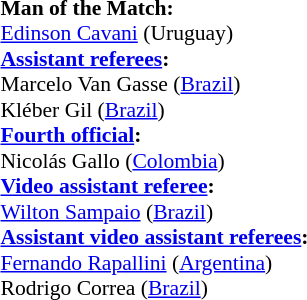<table width=50% style="font-size:90%">
<tr>
<td><br><strong>Man of the Match:</strong>
<br><a href='#'>Edinson Cavani</a> (Uruguay)<br><strong><a href='#'>Assistant referees</a>:</strong>
<br>Marcelo Van Gasse (<a href='#'>Brazil</a>)
<br>Kléber Gil (<a href='#'>Brazil</a>)
<br><strong><a href='#'>Fourth official</a>:</strong>
<br>Nicolás Gallo (<a href='#'>Colombia</a>)
<br><strong><a href='#'>Video assistant referee</a>:</strong>
<br><a href='#'>Wilton Sampaio</a> (<a href='#'>Brazil</a>)
<br><strong><a href='#'>Assistant video assistant referees</a>:</strong>
<br><a href='#'>Fernando Rapallini</a> (<a href='#'>Argentina</a>)
<br>Rodrigo Correa (<a href='#'>Brazil</a>)</td>
</tr>
</table>
